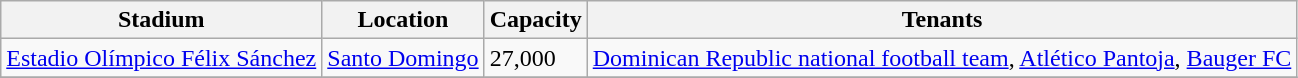<table class="wikitable sortable">
<tr>
<th>Stadium</th>
<th>Location</th>
<th>Capacity</th>
<th>Tenants</th>
</tr>
<tr>
<td><a href='#'>Estadio Olímpico Félix Sánchez</a></td>
<td><a href='#'>Santo Domingo</a></td>
<td>27,000</td>
<td><a href='#'>Dominican Republic national football team</a>, <a href='#'>Atlético Pantoja</a>, <a href='#'>Bauger FC</a></td>
</tr>
<tr>
</tr>
</table>
